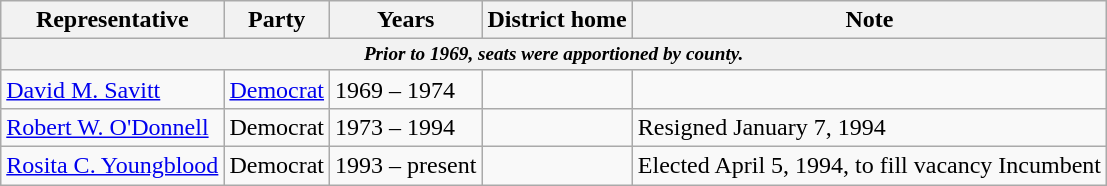<table class=wikitable>
<tr valign=bottom>
<th>Representative</th>
<th>Party</th>
<th>Years</th>
<th>District home</th>
<th>Note</th>
</tr>
<tr>
<th colspan=5 style="font-size: 80%;"><em>Prior to 1969, seats were apportioned by county.</em></th>
</tr>
<tr>
<td><a href='#'>David M. Savitt</a></td>
<td><a href='#'>Democrat</a></td>
<td>1969 – 1974</td>
<td></td>
<td></td>
</tr>
<tr>
<td><a href='#'>Robert W. O'Donnell</a></td>
<td>Democrat</td>
<td>1973 – 1994</td>
<td></td>
<td>Resigned January 7, 1994</td>
</tr>
<tr>
<td><a href='#'>Rosita C. Youngblood</a></td>
<td>Democrat</td>
<td>1993 – present</td>
<td></td>
<td>Elected April 5, 1994, to fill vacancy Incumbent</td>
</tr>
</table>
